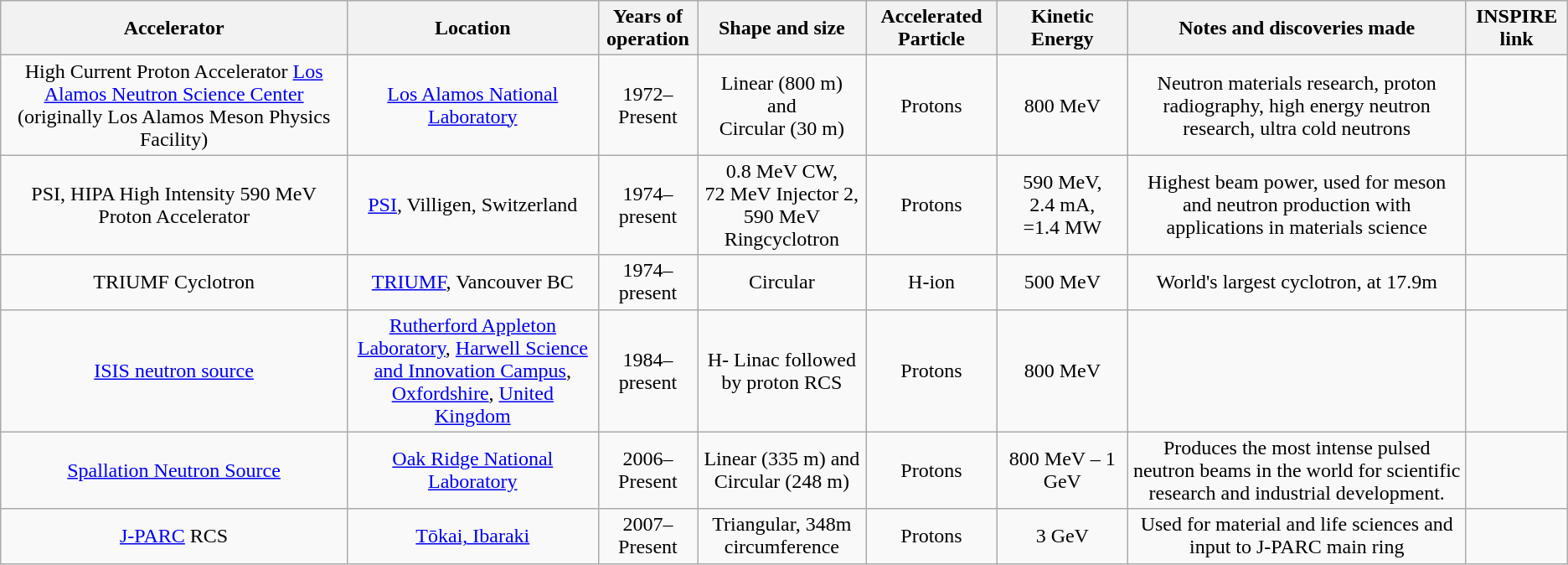<table class="wikitable">
<tr align="center">
<th>Accelerator</th>
<th>Location</th>
<th>Years of <br>operation</th>
<th>Shape and size</th>
<th>Accelerated Particle</th>
<th>Kinetic Energy</th>
<th>Notes and discoveries made</th>
<th>INSPIRE link</th>
</tr>
<tr align="center">
<td>High Current Proton Accelerator <a href='#'>Los Alamos Neutron Science Center</a> (originally Los Alamos Meson Physics Facility)</td>
<td><a href='#'>Los Alamos National Laboratory</a></td>
<td>1972–Present</td>
<td>Linear (800 m)<br>and<br>Circular (30 m)</td>
<td>Protons</td>
<td>800 MeV</td>
<td>Neutron materials research, proton radiography, high energy neutron research, ultra cold neutrons</td>
<td></td>
</tr>
<tr align="center">
<td>PSI, HIPA High Intensity 590 MeV Proton Accelerator</td>
<td><a href='#'>PSI</a>, Villigen, Switzerland</td>
<td>1974–present</td>
<td>0.8 MeV CW, 72 MeV Injector 2,<br>590 MeV Ringcyclotron</td>
<td>Protons</td>
<td>590 MeV, 2.4 mA, =1.4 MW</td>
<td>Highest beam power, used for meson and neutron production with applications in materials science</td>
<td></td>
</tr>
<tr align="center">
<td>TRIUMF Cyclotron</td>
<td><a href='#'>TRIUMF</a>, Vancouver BC</td>
<td>1974–present</td>
<td>Circular</td>
<td>H-ion</td>
<td>500 MeV</td>
<td>World's largest cyclotron, at 17.9m</td>
<td></td>
</tr>
<tr align="center">
<td><a href='#'>ISIS neutron source</a></td>
<td><a href='#'>Rutherford Appleton Laboratory</a>, <a href='#'>Harwell Science and Innovation Campus</a>,<br><a href='#'>Oxfordshire</a>, <a href='#'>United Kingdom</a></td>
<td>1984–present</td>
<td>H- Linac followed by proton RCS</td>
<td>Protons</td>
<td>800 MeV</td>
<td></td>
<td></td>
</tr>
<tr align="center">
<td><a href='#'>Spallation Neutron Source</a></td>
<td><a href='#'>Oak Ridge National Laboratory</a></td>
<td>2006–Present</td>
<td>Linear (335 m) and<br>Circular (248 m)</td>
<td>Protons</td>
<td>800 MeV – 1 GeV</td>
<td>Produces the most intense pulsed neutron beams in the world for scientific research and industrial development.</td>
<td></td>
</tr>
<tr align="center">
<td><a href='#'>J-PARC</a> RCS</td>
<td><a href='#'>Tōkai, Ibaraki</a></td>
<td>2007–Present</td>
<td>Triangular, 348m circumference</td>
<td>Protons</td>
<td>3 GeV</td>
<td>Used for material and life sciences and input to J-PARC main ring</td>
<td></td>
</tr>
</table>
